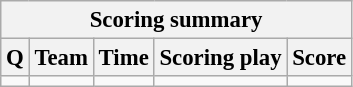<table class="wikitable" style="font-size: 95%;">
<tr>
<th colspan=5>Scoring summary</th>
</tr>
<tr>
<th>Q</th>
<th>Team</th>
<th>Time</th>
<th>Scoring play</th>
<th>Score</th>
</tr>
<tr>
<td></td>
<td align=center></td>
<td align=right></td>
<td></td>
<td></td>
</tr>
</table>
